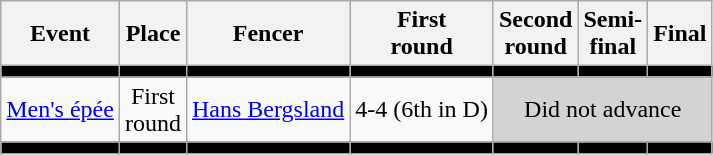<table class=wikitable>
<tr>
<th>Event</th>
<th>Place</th>
<th>Fencer</th>
<th>First <br> round</th>
<th>Second <br> round</th>
<th>Semi-<br>final</th>
<th>Final</th>
</tr>
<tr bgcolor=black>
<td></td>
<td></td>
<td></td>
<td></td>
<td></td>
<td></td>
<td></td>
</tr>
<tr align=center>
<td align=left><a href='#'>Men's épée</a></td>
<td>First <br> round</td>
<td align=left><a href='#'>Hans Bergsland</a></td>
<td>4-4 (6th in D)</td>
<td colspan=3 bgcolor=lightgray>Did not advance</td>
</tr>
<tr bgcolor=black>
<td></td>
<td></td>
<td></td>
<td></td>
<td></td>
<td></td>
<td></td>
</tr>
</table>
